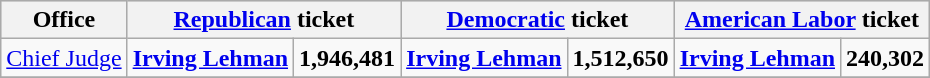<table class=wikitable>
<tr bgcolor=lightgrey>
<th>Office</th>
<th colspan="2" ><a href='#'>Republican</a> ticket</th>
<th colspan="2" ><a href='#'>Democratic</a> ticket</th>
<th colspan="2" ><a href='#'>American Labor</a> ticket</th>
</tr>
<tr>
<td><a href='#'>Chief Judge</a></td>
<td><strong><a href='#'>Irving Lehman</a></strong></td>
<td align="right"><strong>1,946,481</strong></td>
<td><strong><a href='#'>Irving Lehman</a></strong></td>
<td align="right"><strong>1,512,650</strong></td>
<td><strong><a href='#'>Irving Lehman</a></strong></td>
<td align="right"><strong>240,302</strong></td>
</tr>
<tr>
</tr>
</table>
